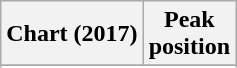<table class="wikitable sortable plainrowheaders" style="text-align:center">
<tr>
<th scope="col">Chart (2017)</th>
<th scope="col">Peak<br> position</th>
</tr>
<tr>
</tr>
<tr>
</tr>
</table>
